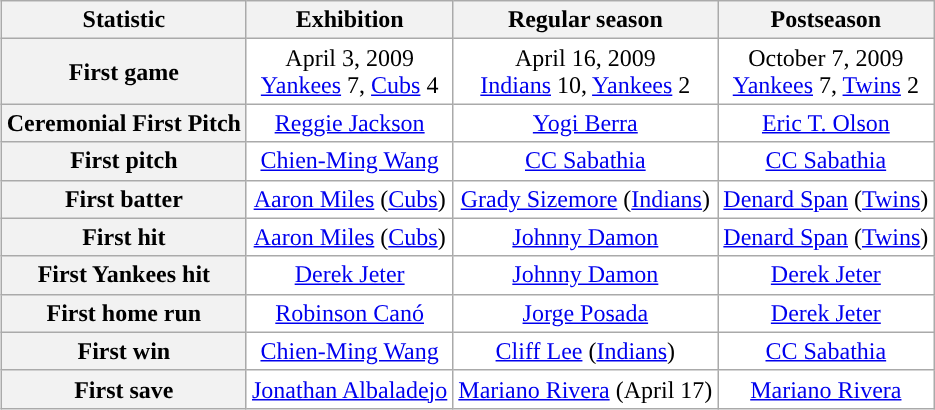<table class="wikitable" align=center style="margin-left:15px; text-align:center; background:#ffffff;">
<tr>
<th scope="col">Statistic</th>
<th scope="col">Exhibition</th>
<th scope="col">Regular season</th>
<th scope="col">Postseason</th>
</tr>
<tr>
<th>First game</th>
<td>April 3, 2009<br><a href='#'>Yankees</a> 7, <a href='#'>Cubs</a> 4</td>
<td>April 16, 2009<br><a href='#'>Indians</a> 10, <a href='#'>Yankees</a> 2</td>
<td>October 7, 2009<br><a href='#'>Yankees</a> 7, <a href='#'>Twins</a> 2</td>
</tr>
<tr>
<th scope"row">Ceremonial First Pitch</th>
<td><a href='#'>Reggie Jackson</a></td>
<td><a href='#'>Yogi Berra</a></td>
<td><a href='#'>Eric T. Olson</a></td>
</tr>
<tr>
<th scope"row">First pitch</th>
<td><a href='#'>Chien-Ming Wang</a></td>
<td><a href='#'>CC Sabathia</a></td>
<td><a href='#'>CC Sabathia</a></td>
</tr>
<tr>
<th scope"row">First batter</th>
<td><a href='#'>Aaron Miles</a> (<a href='#'>Cubs</a>)</td>
<td><a href='#'>Grady Sizemore</a> (<a href='#'>Indians</a>)</td>
<td><a href='#'>Denard Span</a> (<a href='#'>Twins</a>)</td>
</tr>
<tr>
<th scope"row">First hit</th>
<td><a href='#'>Aaron Miles</a> (<a href='#'>Cubs</a>)</td>
<td><a href='#'>Johnny Damon</a></td>
<td><a href='#'>Denard Span</a> (<a href='#'>Twins</a>)</td>
</tr>
<tr>
<th scope"row">First Yankees hit</th>
<td><a href='#'>Derek Jeter</a></td>
<td><a href='#'>Johnny Damon</a></td>
<td><a href='#'>Derek Jeter</a></td>
</tr>
<tr>
<th scope"row">First home run</th>
<td><a href='#'>Robinson Canó</a></td>
<td><a href='#'>Jorge Posada</a></td>
<td><a href='#'>Derek Jeter</a></td>
</tr>
<tr>
<th scope"row">First win</th>
<td><a href='#'>Chien-Ming Wang</a></td>
<td><a href='#'>Cliff Lee</a> (<a href='#'>Indians</a>)</td>
<td><a href='#'>CC Sabathia</a></td>
</tr>
<tr>
<th scope"row">First save</th>
<td><a href='#'>Jonathan Albaladejo</a></td>
<td><a href='#'>Mariano Rivera</a> (April 17)</td>
<td><a href='#'>Mariano Rivera</a></td>
</tr>
</table>
